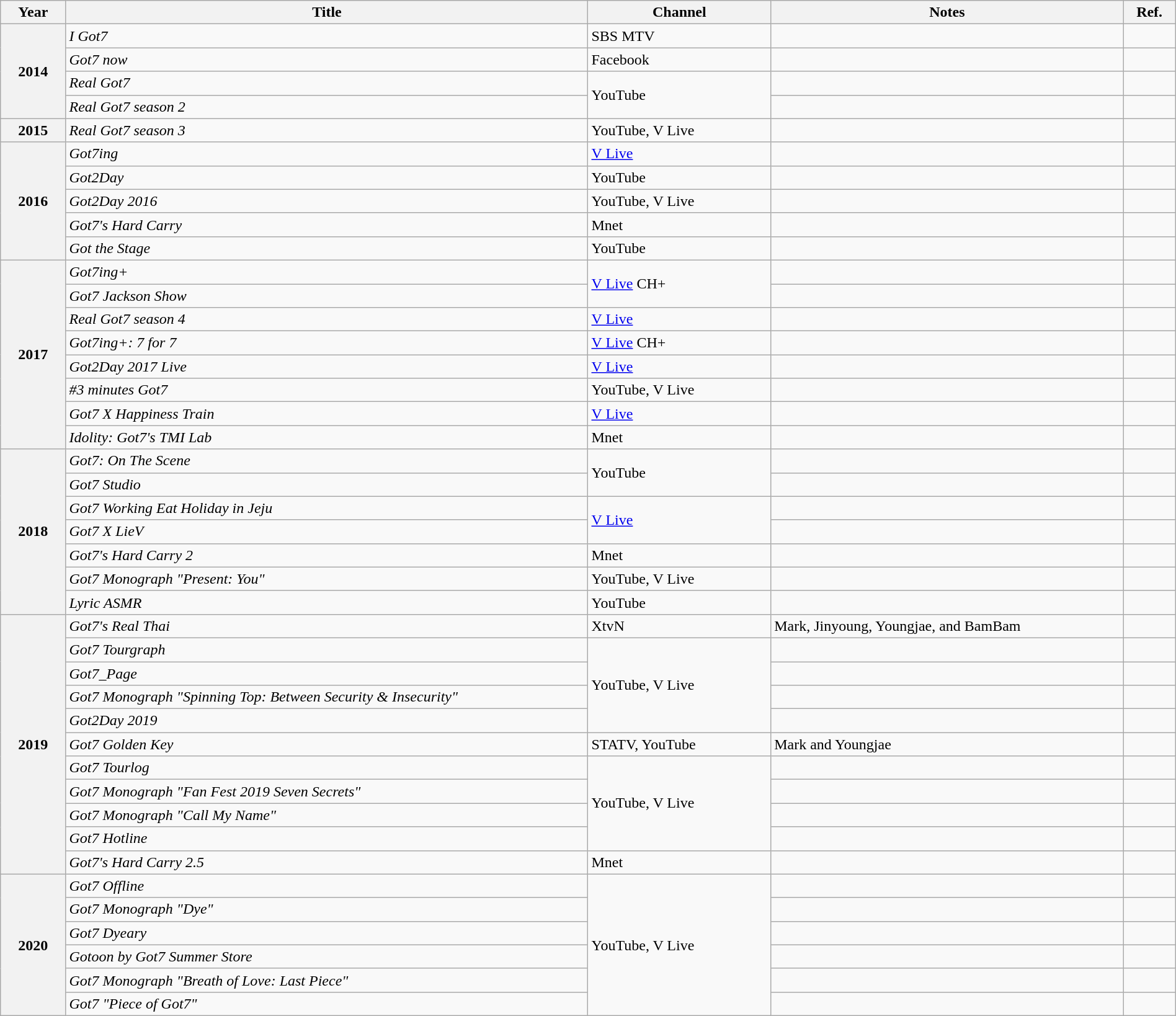<table class="wikitable sortable" style="font-size:100%; width:100%">
<tr>
<th style="width:5%">Year</th>
<th style="width:40%">Title</th>
<th style="width:14%">Channel</th>
<th class="unsortable" style="width:27%">Notes</th>
<th class="unsortable" style="width:4%">Ref.</th>
</tr>
<tr>
<th rowspan="4">2014</th>
<td><em>I Got7</em></td>
<td>SBS MTV</td>
<td></td>
<td></td>
</tr>
<tr>
<td><em>Got7 now</em></td>
<td>Facebook</td>
<td></td>
<td></td>
</tr>
<tr>
<td><em>Real Got7</em></td>
<td rowspan="2">YouTube</td>
<td></td>
<td></td>
</tr>
<tr>
<td><em>Real Got7 season 2</em></td>
<td></td>
<td></td>
</tr>
<tr>
<th>2015</th>
<td><em>Real Got7 season 3</em></td>
<td>YouTube, V Live</td>
<td></td>
<td></td>
</tr>
<tr>
<th rowspan="5">2016</th>
<td><em>Got7ing</em></td>
<td><a href='#'>V Live</a></td>
<td></td>
<td></td>
</tr>
<tr>
<td><em>Got2Day</em></td>
<td>YouTube</td>
<td></td>
<td></td>
</tr>
<tr>
<td><em>Got2Day 2016</em></td>
<td>YouTube, V Live</td>
<td></td>
<td></td>
</tr>
<tr>
<td><em>Got7's Hard Carry</em></td>
<td>Mnet</td>
<td></td>
<td></td>
</tr>
<tr>
<td><em>Got the Stage</em></td>
<td>YouTube</td>
<td></td>
<td></td>
</tr>
<tr>
<th rowspan="8">2017</th>
<td><em>Got7ing+</em></td>
<td rowspan="2"><a href='#'>V Live</a> CH+</td>
<td></td>
<td></td>
</tr>
<tr>
<td><em>Got7 Jackson Show</em></td>
<td></td>
<td></td>
</tr>
<tr>
<td><em>Real Got7 season 4</em></td>
<td><a href='#'>V Live</a></td>
<td></td>
<td></td>
</tr>
<tr>
<td><em>Got7ing+: 7 for 7</em></td>
<td><a href='#'>V Live</a> CH+</td>
<td></td>
<td></td>
</tr>
<tr>
<td><em>Got2Day 2017 Live</em></td>
<td><a href='#'>V Live</a></td>
<td></td>
<td></td>
</tr>
<tr>
<td><em>#3 minutes Got7</em></td>
<td>YouTube, V Live</td>
<td></td>
<td></td>
</tr>
<tr>
<td><em>Got7 X Happiness Train</em></td>
<td><a href='#'>V Live</a></td>
<td></td>
<td></td>
</tr>
<tr>
<td><em>Idolity: Got7's TMI Lab</em></td>
<td>Mnet</td>
<td></td>
<td></td>
</tr>
<tr>
<th rowspan="7">2018</th>
<td><em>Got7: On The Scene</em></td>
<td rowspan="2">YouTube</td>
<td></td>
<td></td>
</tr>
<tr>
<td><em>Got7 Studio</em></td>
<td></td>
<td></td>
</tr>
<tr>
<td><em>Got7 Working Eat Holiday in Jeju</em></td>
<td rowspan="2"><a href='#'>V Live</a></td>
<td></td>
<td></td>
</tr>
<tr>
<td><em>Got7 X LieV</em></td>
<td></td>
<td></td>
</tr>
<tr>
<td><em>Got7's Hard Carry 2</em></td>
<td>Mnet</td>
<td></td>
<td></td>
</tr>
<tr>
<td><em>Got7 Monograph "Present: You"</em></td>
<td>YouTube, V Live</td>
<td></td>
<td></td>
</tr>
<tr>
<td><em>Lyric ASMR</em></td>
<td>YouTube</td>
<td></td>
<td></td>
</tr>
<tr>
<th rowspan="11">2019</th>
<td><em>Got7's Real Thai</em></td>
<td>XtvN</td>
<td>Mark, Jinyoung, Youngjae, and BamBam</td>
<td></td>
</tr>
<tr>
<td><em>Got7 Tourgraph</em></td>
<td rowspan="4">YouTube, V Live</td>
<td></td>
<td></td>
</tr>
<tr>
<td><em>Got7_Page</em></td>
<td></td>
<td></td>
</tr>
<tr>
<td><em>Got7 Monograph "Spinning Top: Between Security & Insecurity"</em></td>
<td></td>
<td></td>
</tr>
<tr>
<td><em>Got2Day 2019</em></td>
<td></td>
<td></td>
</tr>
<tr>
<td><em>Got7 Golden Key</em></td>
<td>STATV, YouTube</td>
<td>Mark and Youngjae</td>
<td></td>
</tr>
<tr>
<td><em>Got7 Tourlog</em></td>
<td rowspan="4">YouTube, V Live</td>
<td></td>
<td></td>
</tr>
<tr>
<td><em>Got7 Monograph "Fan Fest 2019 Seven Secrets"</em></td>
<td></td>
<td></td>
</tr>
<tr>
<td><em>Got7 Monograph "Call My Name"</em></td>
<td></td>
<td></td>
</tr>
<tr>
<td><em>Got7 Hotline</em></td>
<td></td>
<td></td>
</tr>
<tr>
<td><em>Got7's Hard Carry 2.5</em></td>
<td>Mnet</td>
<td></td>
<td></td>
</tr>
<tr>
<th rowspan="6">2020</th>
<td><em>Got7 Offline</em></td>
<td rowspan="6">YouTube, V Live</td>
<td></td>
<td></td>
</tr>
<tr>
<td><em>Got7 Monograph "Dye"</em></td>
<td></td>
<td></td>
</tr>
<tr>
<td><em>Got7 Dyeary</em></td>
<td></td>
<td></td>
</tr>
<tr>
<td><em>Gotoon by Got7 Summer Store</em></td>
<td></td>
<td></td>
</tr>
<tr>
<td><em>Got7 Monograph "Breath of Love: Last Piece"</em></td>
<td></td>
<td></td>
</tr>
<tr>
<td><em>Got7 "Piece of Got7"</em></td>
<td></td>
<td></td>
</tr>
</table>
